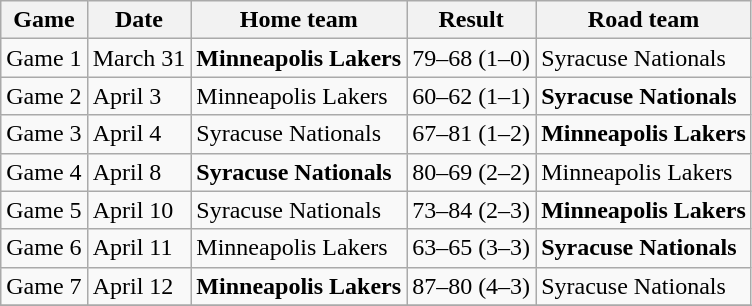<table class="wikitable">
<tr>
<th>Game</th>
<th>Date</th>
<th>Home team</th>
<th>Result</th>
<th>Road team</th>
</tr>
<tr>
<td>Game 1</td>
<td>March 31</td>
<td><strong>Minneapolis Lakers</strong></td>
<td>79–68 (1–0)</td>
<td>Syracuse Nationals</td>
</tr>
<tr>
<td>Game 2</td>
<td>April 3</td>
<td>Minneapolis Lakers</td>
<td>60–62 (1–1)</td>
<td><strong>Syracuse Nationals</strong></td>
</tr>
<tr>
<td>Game 3</td>
<td>April 4</td>
<td>Syracuse Nationals</td>
<td>67–81 (1–2)</td>
<td><strong>Minneapolis Lakers</strong></td>
</tr>
<tr>
<td>Game 4</td>
<td>April 8</td>
<td><strong>Syracuse Nationals</strong></td>
<td>80–69 (2–2)</td>
<td>Minneapolis Lakers</td>
</tr>
<tr>
<td>Game 5</td>
<td>April 10</td>
<td>Syracuse Nationals</td>
<td>73–84 (2–3)</td>
<td><strong>Minneapolis Lakers</strong></td>
</tr>
<tr>
<td>Game 6</td>
<td>April 11</td>
<td>Minneapolis Lakers</td>
<td>63–65 (3–3)</td>
<td><strong>Syracuse Nationals</strong></td>
</tr>
<tr>
<td>Game 7</td>
<td>April 12</td>
<td><strong>Minneapolis Lakers</strong></td>
<td>87–80 (4–3)</td>
<td>Syracuse Nationals</td>
</tr>
<tr>
</tr>
</table>
